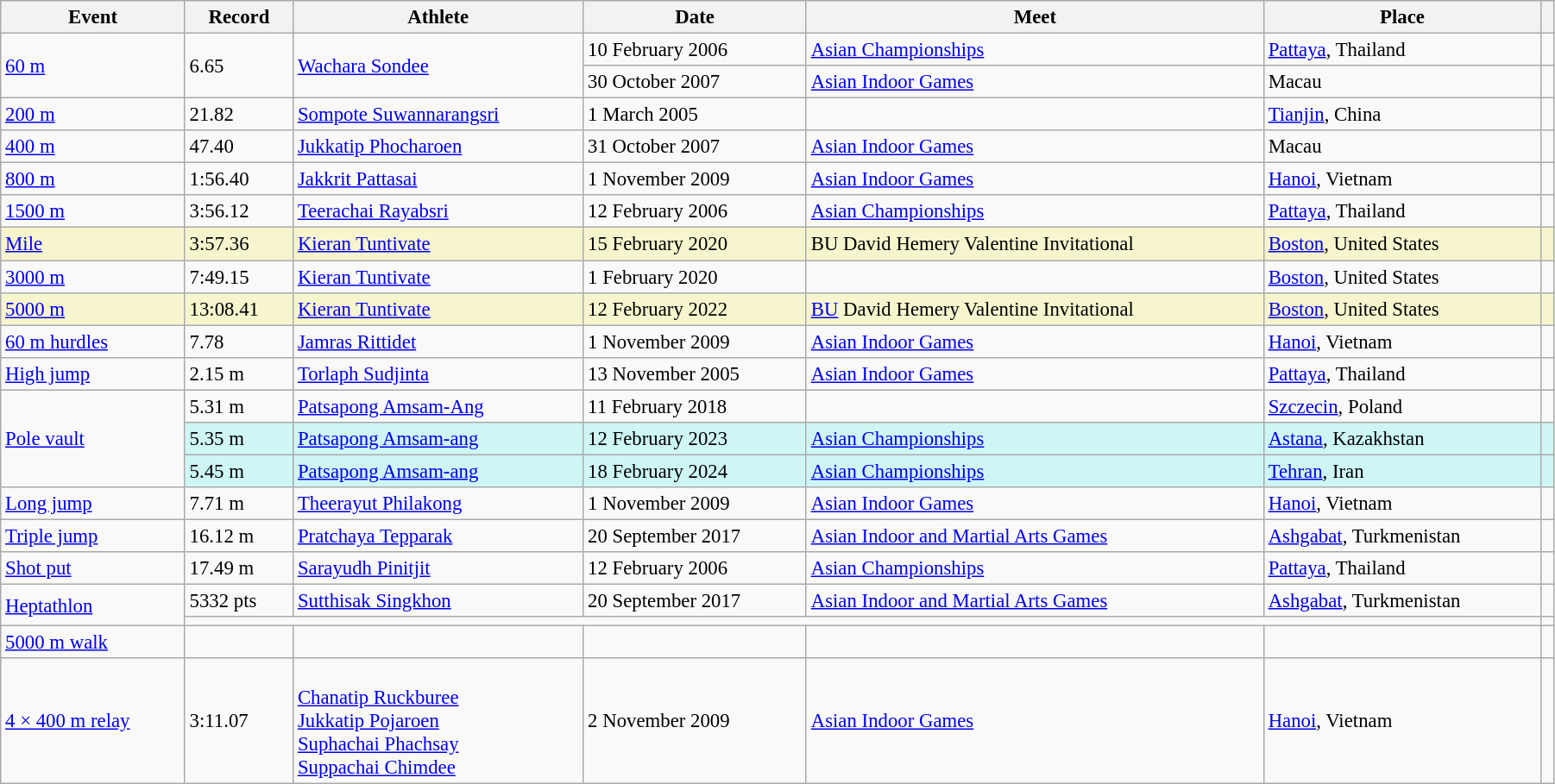<table class="wikitable" style="font-size:95%; width: 95%;">
<tr>
<th>Event</th>
<th>Record</th>
<th>Athlete</th>
<th>Date</th>
<th>Meet</th>
<th>Place</th>
<th></th>
</tr>
<tr>
<td rowspan=2><a href='#'>60 m</a></td>
<td rowspan=2>6.65</td>
<td rowspan=2><a href='#'>Wachara Sondee</a></td>
<td>10 February 2006</td>
<td><a href='#'>Asian Championships</a></td>
<td><a href='#'>Pattaya</a>, Thailand</td>
<td></td>
</tr>
<tr>
<td>30 October 2007</td>
<td><a href='#'>Asian Indoor Games</a></td>
<td>Macau</td>
<td></td>
</tr>
<tr>
<td><a href='#'>200 m</a></td>
<td>21.82</td>
<td><a href='#'>Sompote Suwannarangsri</a></td>
<td>1 March 2005</td>
<td></td>
<td><a href='#'>Tianjin</a>, China</td>
<td></td>
</tr>
<tr>
<td><a href='#'>400 m</a></td>
<td>47.40</td>
<td><a href='#'>Jukkatip Phocharoen</a></td>
<td>31 October 2007</td>
<td><a href='#'>Asian Indoor Games</a></td>
<td>Macau</td>
<td></td>
</tr>
<tr>
<td><a href='#'>800 m</a></td>
<td>1:56.40</td>
<td><a href='#'>Jakkrit Pattasai</a></td>
<td>1 November 2009</td>
<td><a href='#'>Asian Indoor Games</a></td>
<td><a href='#'>Hanoi</a>, Vietnam</td>
<td></td>
</tr>
<tr>
<td><a href='#'>1500 m</a></td>
<td>3:56.12</td>
<td><a href='#'>Teerachai Rayabsri</a></td>
<td>12 February 2006</td>
<td><a href='#'>Asian Championships</a></td>
<td><a href='#'>Pattaya</a>, Thailand</td>
<td></td>
</tr>
<tr style="background:#f6F5CE;">
<td><a href='#'>Mile</a></td>
<td>3:57.36</td>
<td><a href='#'>Kieran Tuntivate</a></td>
<td>15 February 2020</td>
<td>BU David Hemery Valentine Invitational</td>
<td><a href='#'>Boston</a>, United States</td>
<td></td>
</tr>
<tr>
<td><a href='#'>3000 m</a></td>
<td>7:49.15</td>
<td><a href='#'>Kieran Tuntivate</a></td>
<td>1 February 2020</td>
<td></td>
<td><a href='#'>Boston</a>, United States</td>
<td></td>
</tr>
<tr style="background:#f6F5CE;">
<td><a href='#'>5000 m</a></td>
<td>13:08.41</td>
<td><a href='#'>Kieran Tuntivate</a></td>
<td>12 February 2022</td>
<td><a href='#'>BU</a> David Hemery Valentine Invitational</td>
<td><a href='#'>Boston</a>, United States</td>
<td></td>
</tr>
<tr>
<td><a href='#'>60 m hurdles</a></td>
<td>7.78</td>
<td><a href='#'>Jamras Rittidet</a></td>
<td>1 November 2009</td>
<td><a href='#'>Asian Indoor Games</a></td>
<td><a href='#'>Hanoi</a>, Vietnam</td>
<td></td>
</tr>
<tr>
<td><a href='#'>High jump</a></td>
<td>2.15 m</td>
<td><a href='#'>Torlaph Sudjinta</a></td>
<td>13 November 2005</td>
<td><a href='#'>Asian Indoor Games</a></td>
<td><a href='#'>Pattaya</a>, Thailand</td>
<td></td>
</tr>
<tr>
<td rowspan=3><a href='#'>Pole vault</a></td>
<td>5.31 m</td>
<td><a href='#'>Patsapong Amsam-Ang</a></td>
<td>11 February 2018</td>
<td></td>
<td><a href='#'>Szczecin</a>, Poland</td>
<td></td>
</tr>
<tr style="background:#cef6f5;">
<td>5.35 m</td>
<td><a href='#'>Patsapong Amsam-ang</a></td>
<td>12 February 2023</td>
<td><a href='#'>Asian Championships</a></td>
<td><a href='#'>Astana</a>, Kazakhstan</td>
<td></td>
</tr>
<tr style="background:#cef6f5;">
<td>5.45 m</td>
<td><a href='#'>Patsapong Amsam-ang</a></td>
<td>18 February 2024</td>
<td><a href='#'>Asian Championships</a></td>
<td><a href='#'>Tehran</a>, Iran</td>
<td></td>
</tr>
<tr>
<td><a href='#'>Long jump</a></td>
<td>7.71 m</td>
<td><a href='#'>Theerayut Philakong</a></td>
<td>1 November 2009</td>
<td><a href='#'>Asian Indoor Games</a></td>
<td><a href='#'>Hanoi</a>, Vietnam</td>
<td></td>
</tr>
<tr>
<td><a href='#'>Triple jump</a></td>
<td>16.12 m</td>
<td><a href='#'>Pratchaya Tepparak</a></td>
<td>20 September 2017</td>
<td><a href='#'>Asian Indoor and Martial Arts Games</a></td>
<td><a href='#'>Ashgabat</a>, Turkmenistan</td>
<td></td>
</tr>
<tr>
<td><a href='#'>Shot put</a></td>
<td>17.49 m</td>
<td><a href='#'>Sarayudh Pinitjit</a></td>
<td>12 February 2006</td>
<td><a href='#'>Asian Championships</a></td>
<td><a href='#'>Pattaya</a>, Thailand</td>
<td></td>
</tr>
<tr>
<td rowspan=2><a href='#'>Heptathlon</a></td>
<td>5332 pts</td>
<td><a href='#'>Sutthisak Singkhon</a></td>
<td>20 September 2017</td>
<td><a href='#'>Asian Indoor and Martial Arts Games</a></td>
<td><a href='#'>Ashgabat</a>, Turkmenistan</td>
<td></td>
</tr>
<tr>
<td colspan=5></td>
<td></td>
</tr>
<tr>
<td><a href='#'>5000 m walk</a></td>
<td></td>
<td></td>
<td></td>
<td></td>
<td></td>
<td></td>
</tr>
<tr>
<td><a href='#'>4 × 400 m relay</a></td>
<td>3:11.07</td>
<td><br><a href='#'>Chanatip Ruckburee</a><br><a href='#'>Jukkatip Pojaroen</a><br><a href='#'>Suphachai Phachsay</a><br><a href='#'>Suppachai Chimdee</a></td>
<td>2 November 2009</td>
<td><a href='#'>Asian Indoor Games</a></td>
<td><a href='#'>Hanoi</a>, Vietnam</td>
<td></td>
</tr>
</table>
